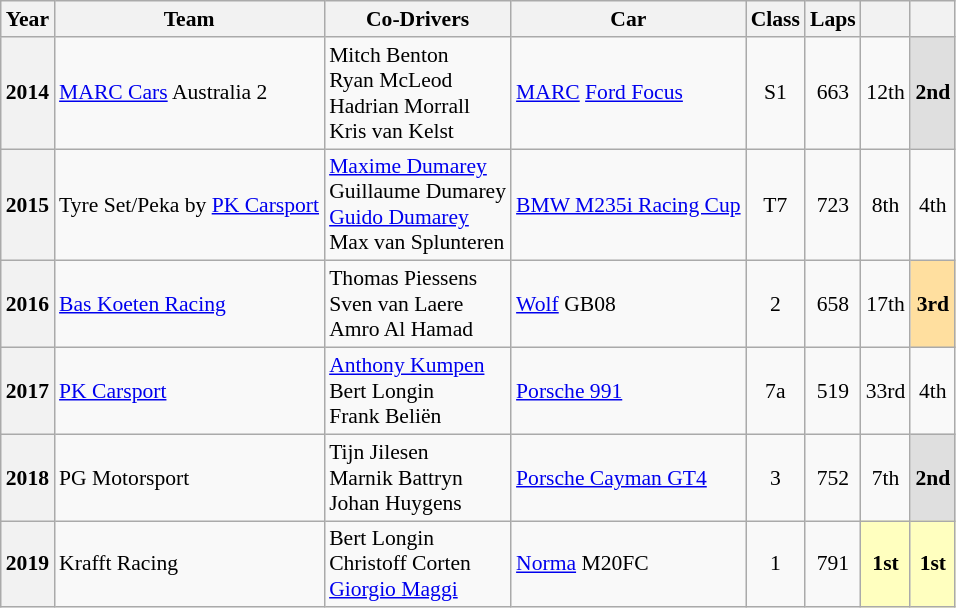<table class="wikitable" style="font-size:90%">
<tr>
<th>Year</th>
<th>Team</th>
<th>Co-Drivers</th>
<th>Car</th>
<th>Class</th>
<th>Laps</th>
<th></th>
<th></th>
</tr>
<tr align="center">
<th>2014</th>
<td align=left> <a href='#'>MARC Cars</a> Australia 2</td>
<td align=left> Mitch Benton<br> Ryan McLeod<br> Hadrian Morrall<br> Kris van Kelst</td>
<td align=left><a href='#'>MARC</a> <a href='#'>Ford Focus</a></td>
<td>S1</td>
<td>663</td>
<td>12th</td>
<td style="background:#DFDFDF;"><strong>2nd</strong></td>
</tr>
<tr align="center">
<th>2015</th>
<td align=left> Tyre Set/Peka by <a href='#'>PK Carsport</a></td>
<td align=left> <a href='#'>Maxime Dumarey</a><br> Guillaume Dumarey<br> <a href='#'>Guido Dumarey</a><br> Max van Splunteren</td>
<td align=left><a href='#'>BMW M235i Racing Cup</a></td>
<td>T7</td>
<td>723</td>
<td>8th</td>
<td>4th</td>
</tr>
<tr align="center">
<th>2016</th>
<td align=left> <a href='#'>Bas Koeten Racing</a></td>
<td align=left> Thomas Piessens<br> Sven van Laere<br> Amro Al Hamad</td>
<td align=left><a href='#'>Wolf</a> GB08</td>
<td>2</td>
<td>658</td>
<td>17th</td>
<td style="background:#FFDF9F;"><strong>3rd</strong></td>
</tr>
<tr align="center">
<th>2017</th>
<td align=left> <a href='#'>PK Carsport</a></td>
<td align=left> <a href='#'>Anthony Kumpen</a><br> Bert Longin<br> Frank Beliën</td>
<td align=left><a href='#'>Porsche 991</a></td>
<td>7a</td>
<td>519</td>
<td>33rd</td>
<td>4th</td>
</tr>
<tr align="center">
<th>2018</th>
<td align=left> PG Motorsport</td>
<td align=left> Tijn Jilesen<br> Marnik Battryn<br> Johan Huygens</td>
<td align=left><a href='#'>Porsche Cayman GT4</a></td>
<td>3</td>
<td>752</td>
<td>7th</td>
<td style="background:#DFDFDF;"><strong>2nd</strong></td>
</tr>
<tr align="center">
<th>2019</th>
<td align=left> Krafft Racing</td>
<td align=left> Bert Longin<br> Christoff Corten<br> <a href='#'>Giorgio Maggi</a></td>
<td align=left><a href='#'>Norma</a> M20FC</td>
<td>1</td>
<td>791</td>
<td style="background:#FFFFBF;"><strong>1st</strong></td>
<td style="background:#FFFFBF;"><strong>1st</strong></td>
</tr>
</table>
